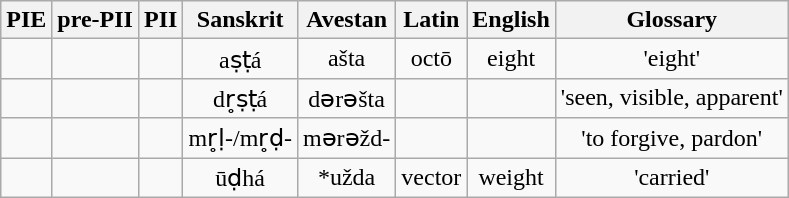<table class="wikitable" style="text-align: center;">
<tr>
<th>PIE</th>
<th>pre-PII</th>
<th>PII</th>
<th>Sanskrit</th>
<th>Avestan</th>
<th>Latin</th>
<th>English</th>
<th>Glossary</th>
</tr>
<tr>
<td></td>
<td></td>
<td></td>
<td>aṣṭá</td>
<td>ašta</td>
<td>octō</td>
<td>eight</td>
<td>'eight'</td>
</tr>
<tr>
<td></td>
<td></td>
<td></td>
<td>dr̥ṣṭá</td>
<td>dərəšta</td>
<td></td>
<td></td>
<td>'seen, visible, apparent'</td>
</tr>
<tr>
<td></td>
<td></td>
<td></td>
<td>mr̥ḷ-/mr̥ḍ-</td>
<td>mərəžd-</td>
<td></td>
<td></td>
<td>'to forgive, pardon'</td>
</tr>
<tr>
<td></td>
<td></td>
<td></td>
<td>ūḍhá</td>
<td>*užda</td>
<td>vector</td>
<td>weight</td>
<td>'carried'</td>
</tr>
</table>
